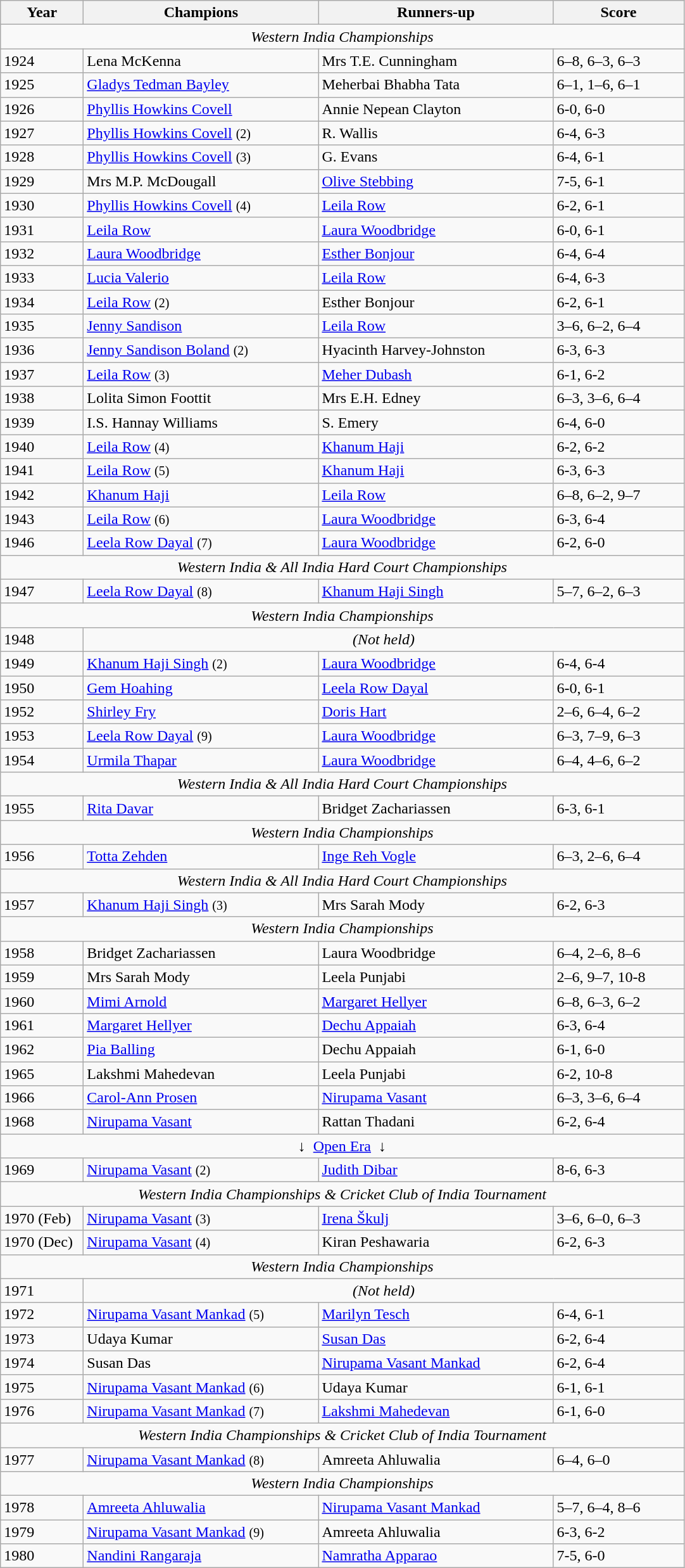<table class=wikitable>
<tr>
<th style="width:80px">Year</th>
<th style="width:240px">Champions</th>
<th style="width:240px">Runners-up</th>
<th style="width:130px" class="unsortable">Score</th>
</tr>
<tr>
<td colspan=4 align=center><em>Western India Championships</em></td>
</tr>
<tr>
<td>1924</td>
<td> Lena McKenna</td>
<td> Mrs T.E. Cunningham</td>
<td>6–8, 6–3, 6–3</td>
</tr>
<tr>
<td>1925</td>
<td> <a href='#'>Gladys Tedman Bayley</a></td>
<td> Meherbai Bhabha Tata</td>
<td>6–1, 1–6, 6–1</td>
</tr>
<tr>
<td>1926</td>
<td> <a href='#'>Phyllis Howkins Covell</a></td>
<td> Annie Nepean Clayton</td>
<td>6-0, 6-0</td>
</tr>
<tr>
<td>1927</td>
<td> <a href='#'>Phyllis Howkins Covell</a> <small>(2)</small></td>
<td> R. Wallis</td>
<td>6-4, 6-3</td>
</tr>
<tr>
<td>1928</td>
<td> <a href='#'>Phyllis Howkins Covell</a> <small>(3)</small></td>
<td> G. Evans</td>
<td>6-4, 6-1</td>
</tr>
<tr>
<td>1929</td>
<td> Mrs M.P. McDougall</td>
<td> <a href='#'>Olive Stebbing</a></td>
<td>7-5, 6-1</td>
</tr>
<tr>
<td>1930</td>
<td> <a href='#'>Phyllis Howkins Covell</a> <small>(4)</small></td>
<td> <a href='#'>Leila Row</a></td>
<td>6-2, 6-1</td>
</tr>
<tr>
<td>1931</td>
<td> <a href='#'>Leila Row</a></td>
<td> <a href='#'>Laura Woodbridge</a></td>
<td>6-0, 6-1</td>
</tr>
<tr>
<td>1932</td>
<td> <a href='#'>Laura Woodbridge</a></td>
<td> <a href='#'>Esther Bonjour</a></td>
<td>6-4, 6-4</td>
</tr>
<tr>
<td>1933</td>
<td> <a href='#'>Lucia Valerio</a></td>
<td> <a href='#'>Leila Row</a></td>
<td>6-4, 6-3</td>
</tr>
<tr>
<td>1934</td>
<td> <a href='#'>Leila Row</a> <small>(2)</small></td>
<td> Esther Bonjour</td>
<td>6-2, 6-1</td>
</tr>
<tr>
<td>1935</td>
<td> <a href='#'>Jenny Sandison</a></td>
<td> <a href='#'>Leila Row</a></td>
<td>3–6, 6–2, 6–4</td>
</tr>
<tr>
<td>1936</td>
<td> <a href='#'>Jenny Sandison Boland</a> <small>(2)</small></td>
<td> Hyacinth Harvey-Johnston</td>
<td>6-3, 6-3</td>
</tr>
<tr>
<td>1937</td>
<td> <a href='#'>Leila Row</a> <small>(3)</small></td>
<td> <a href='#'>Meher Dubash</a></td>
<td>6-1, 6-2</td>
</tr>
<tr>
<td>1938</td>
<td> Lolita Simon Foottit</td>
<td> Mrs E.H. Edney</td>
<td>6–3, 3–6, 6–4</td>
</tr>
<tr>
<td>1939</td>
<td> I.S. Hannay Williams</td>
<td> S. Emery</td>
<td>6-4, 6-0</td>
</tr>
<tr>
<td>1940</td>
<td> <a href='#'>Leila Row</a> <small>(4)</small></td>
<td> <a href='#'>Khanum Haji</a></td>
<td>6-2, 6-2</td>
</tr>
<tr>
<td>1941</td>
<td> <a href='#'>Leila Row</a> <small>(5)</small></td>
<td> <a href='#'>Khanum Haji</a></td>
<td>6-3, 6-3</td>
</tr>
<tr>
<td>1942</td>
<td> <a href='#'>Khanum Haji</a></td>
<td> <a href='#'>Leila Row</a></td>
<td>6–8, 6–2, 9–7</td>
</tr>
<tr>
<td>1943</td>
<td> <a href='#'>Leila Row</a> <small>(6)</small></td>
<td> <a href='#'>Laura Woodbridge</a></td>
<td>6-3, 6-4</td>
</tr>
<tr>
<td>1946</td>
<td> <a href='#'>Leela Row Dayal</a> <small>(7)</small></td>
<td> <a href='#'>Laura Woodbridge</a></td>
<td>6-2, 6-0</td>
</tr>
<tr>
<td colspan=4 align=center><em>Western India & All India Hard Court Championships</em></td>
</tr>
<tr>
<td>1947</td>
<td> <a href='#'>Leela Row Dayal</a> <small>(8)</small></td>
<td> <a href='#'>Khanum Haji Singh</a></td>
<td>5–7, 6–2, 6–3</td>
</tr>
<tr>
<td colspan=4 align=center><em>Western India Championships</em></td>
</tr>
<tr>
<td>1948</td>
<td colspan=4 align=center><em>(Not held)</em></td>
</tr>
<tr>
<td>1949</td>
<td> <a href='#'>Khanum Haji Singh</a> <small>(2)</small></td>
<td> <a href='#'>Laura Woodbridge</a></td>
<td>6-4, 6-4</td>
</tr>
<tr>
<td>1950</td>
<td> <a href='#'>Gem Hoahing</a></td>
<td> <a href='#'>Leela Row Dayal</a></td>
<td>6-0, 6-1</td>
</tr>
<tr>
<td>1952</td>
<td> <a href='#'>Shirley Fry</a></td>
<td> <a href='#'>Doris Hart</a></td>
<td>2–6, 6–4, 6–2</td>
</tr>
<tr>
<td>1953</td>
<td> <a href='#'>Leela Row Dayal</a> <small>(9)</small></td>
<td> <a href='#'>Laura Woodbridge</a></td>
<td>6–3, 7–9, 6–3</td>
</tr>
<tr>
<td>1954</td>
<td> <a href='#'>Urmila Thapar</a></td>
<td> <a href='#'>Laura Woodbridge</a></td>
<td>6–4, 4–6, 6–2</td>
</tr>
<tr>
<td colspan=4 align=center><em>Western India & All India Hard Court Championships</em></td>
</tr>
<tr>
<td>1955</td>
<td> <a href='#'>Rita Davar</a></td>
<td> Bridget Zachariassen</td>
<td>6-3, 6-1</td>
</tr>
<tr>
<td colspan=4 align=center><em>Western India Championships</em></td>
</tr>
<tr>
<td>1956</td>
<td> <a href='#'>Totta Zehden</a></td>
<td> <a href='#'>Inge Reh Vogle</a></td>
<td>6–3, 2–6, 6–4</td>
</tr>
<tr>
<td colspan=4 align=center><em>Western India & All India Hard Court Championships</em></td>
</tr>
<tr>
<td>1957</td>
<td> <a href='#'>Khanum Haji Singh</a> <small>(3)</small></td>
<td> Mrs Sarah Mody</td>
<td>6-2, 6-3</td>
</tr>
<tr>
<td colspan=4 align=center><em>Western India Championships</em></td>
</tr>
<tr>
<td>1958</td>
<td> Bridget Zachariassen</td>
<td> Laura Woodbridge</td>
<td>6–4, 2–6, 8–6</td>
</tr>
<tr>
<td>1959</td>
<td> Mrs Sarah Mody</td>
<td> Leela Punjabi</td>
<td>2–6, 9–7, 10-8</td>
</tr>
<tr>
<td>1960</td>
<td> <a href='#'>Mimi Arnold</a></td>
<td> <a href='#'>Margaret Hellyer</a></td>
<td>6–8, 6–3, 6–2</td>
</tr>
<tr>
<td>1961</td>
<td> <a href='#'>Margaret Hellyer</a></td>
<td> <a href='#'>Dechu Appaiah</a></td>
<td>6-3, 6-4</td>
</tr>
<tr>
<td>1962</td>
<td> <a href='#'>Pia Balling</a></td>
<td> Dechu Appaiah</td>
<td>6-1, 6-0</td>
</tr>
<tr>
<td>1965</td>
<td> Lakshmi Mahedevan</td>
<td> Leela Punjabi</td>
<td>6-2, 10-8</td>
</tr>
<tr>
<td>1966</td>
<td> <a href='#'>Carol-Ann Prosen</a></td>
<td> <a href='#'>Nirupama Vasant</a></td>
<td>6–3, 3–6, 6–4</td>
</tr>
<tr>
<td>1968</td>
<td> <a href='#'>Nirupama Vasant</a></td>
<td> Rattan Thadani</td>
<td>6-2, 6-4</td>
</tr>
<tr>
<td colspan=4 align=center>↓  <a href='#'>Open Era</a>  ↓</td>
</tr>
<tr>
<td>1969</td>
<td> <a href='#'>Nirupama Vasant</a> <small>(2)</small></td>
<td> <a href='#'>Judith Dibar</a></td>
<td>8-6, 6-3</td>
</tr>
<tr>
<td colspan=4 align=center><em>Western India Championships &  Cricket Club of India Tournament </em></td>
</tr>
<tr>
<td>1970 (Feb)</td>
<td> <a href='#'>Nirupama Vasant</a> <small>(3)</small></td>
<td> <a href='#'>Irena Škulj</a></td>
<td>3–6, 6–0, 6–3</td>
</tr>
<tr>
<td>1970 (Dec)</td>
<td> <a href='#'>Nirupama Vasant</a> <small>(4)</small></td>
<td> Kiran Peshawaria</td>
<td>6-2, 6-3</td>
</tr>
<tr>
<td colspan=4 align=center><em>Western India Championships</em></td>
</tr>
<tr>
<td>1971</td>
<td colspan=4 align=center><em>(Not held)</em></td>
</tr>
<tr>
<td>1972</td>
<td> <a href='#'>Nirupama Vasant Mankad</a> <small>(5)</small></td>
<td> <a href='#'>Marilyn Tesch</a></td>
<td>6-4, 6-1</td>
</tr>
<tr>
<td>1973</td>
<td> Udaya Kumar</td>
<td> <a href='#'>Susan Das</a></td>
<td>6-2, 6-4</td>
</tr>
<tr>
<td>1974</td>
<td> Susan Das</td>
<td> <a href='#'>Nirupama Vasant Mankad</a></td>
<td>6-2, 6-4</td>
</tr>
<tr>
<td>1975</td>
<td> <a href='#'>Nirupama Vasant Mankad</a> <small>(6)</small></td>
<td> Udaya Kumar</td>
<td>6-1, 6-1</td>
</tr>
<tr>
<td>1976</td>
<td> <a href='#'>Nirupama Vasant Mankad</a> <small>(7)</small></td>
<td>  <a href='#'>Lakshmi Mahedevan</a></td>
<td>6-1, 6-0</td>
</tr>
<tr>
<td colspan=4 align=center><em>Western India Championships &  Cricket Club of India Tournament </em></td>
</tr>
<tr>
<td>1977</td>
<td> <a href='#'>Nirupama Vasant Mankad</a> <small>(8)</small></td>
<td> Amreeta Ahluwalia</td>
<td>6–4, 6–0</td>
</tr>
<tr>
<td colspan=4 align=center><em>Western India Championships</em></td>
</tr>
<tr>
<td>1978</td>
<td> <a href='#'>Amreeta Ahluwalia</a></td>
<td> <a href='#'>Nirupama Vasant Mankad</a></td>
<td>5–7, 6–4, 8–6</td>
</tr>
<tr>
<td>1979</td>
<td> <a href='#'>Nirupama Vasant Mankad</a> <small>(9)</small></td>
<td> Amreeta Ahluwalia</td>
<td>6-3, 6-2</td>
</tr>
<tr>
<td>1980</td>
<td> <a href='#'>Nandini Rangaraja</a></td>
<td> <a href='#'>Namratha Apparao</a></td>
<td>7-5, 6-0</td>
</tr>
</table>
